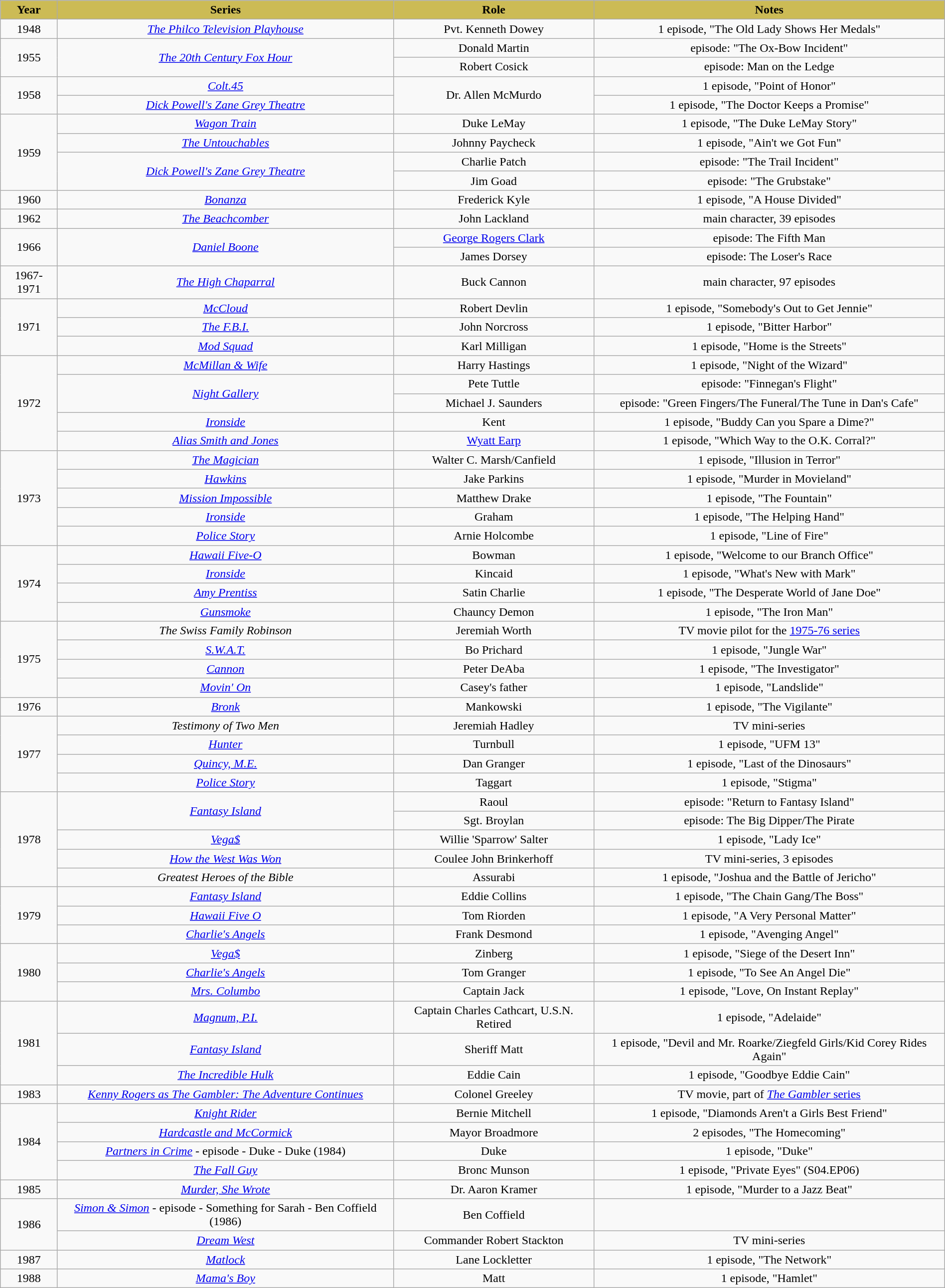<table class="wikitable sortable" width="100%" style="text-align:center">
<tr>
<th scope="col" style="background:#CB5">Year</th>
<th scope="col" style="background:#CB5">Series</th>
<th scope="col" style="background:#CB5">Role</th>
<th scope="col" style="background:#CB5">Notes</th>
</tr>
<tr>
<td>1948</td>
<td><em><a href='#'>The Philco Television Playhouse</a></em></td>
<td>Pvt. Kenneth Dowey</td>
<td>1 episode, "The Old Lady Shows Her Medals"</td>
</tr>
<tr>
<td rowspan="2">1955</td>
<td rowspan="2"><em><a href='#'>The 20th Century Fox Hour</a></em></td>
<td>Donald Martin</td>
<td>episode: "The Ox-Bow Incident"</td>
</tr>
<tr>
<td>Robert Cosick</td>
<td>episode: Man on the Ledge</td>
</tr>
<tr>
<td rowspan="2">1958</td>
<td><em><a href='#'>Colt.45</a></em></td>
<td rowspan="2">Dr. Allen McMurdo</td>
<td>1 episode, "Point of Honor"</td>
</tr>
<tr>
<td><em><a href='#'>Dick Powell's Zane Grey Theatre</a></em></td>
<td>1 episode, "The Doctor Keeps a Promise"</td>
</tr>
<tr>
<td rowspan="4">1959</td>
<td><em><a href='#'>Wagon Train</a></em></td>
<td>Duke LeMay</td>
<td>1 episode, "The Duke LeMay Story"</td>
</tr>
<tr>
<td><em><a href='#'>The Untouchables</a></em></td>
<td>Johnny Paycheck</td>
<td>1 episode, "Ain't we Got Fun"</td>
</tr>
<tr>
<td rowspan="2"><em><a href='#'>Dick Powell's Zane Grey Theatre</a></em></td>
<td>Charlie Patch</td>
<td>episode: "The Trail Incident"</td>
</tr>
<tr>
<td>Jim Goad</td>
<td>episode: "The Grubstake"</td>
</tr>
<tr>
<td>1960</td>
<td><em><a href='#'>Bonanza</a></em></td>
<td>Frederick Kyle</td>
<td>1 episode, "A House Divided"</td>
</tr>
<tr>
<td>1962</td>
<td><em><a href='#'>The Beachcomber</a></em></td>
<td>John Lackland</td>
<td>main character, 39 episodes</td>
</tr>
<tr>
<td rowspan="2">1966</td>
<td rowspan="2"><em><a href='#'>Daniel Boone</a></em></td>
<td><a href='#'>George Rogers Clark</a></td>
<td>episode: The Fifth Man</td>
</tr>
<tr>
<td>James Dorsey</td>
<td>episode: The Loser's Race</td>
</tr>
<tr>
<td>1967-1971</td>
<td><em><a href='#'>The High Chaparral</a></em></td>
<td>Buck Cannon</td>
<td>main character, 97 episodes</td>
</tr>
<tr>
<td rowspan="3">1971</td>
<td><em><a href='#'>McCloud</a></em></td>
<td>Robert Devlin</td>
<td>1 episode, "Somebody's Out to Get Jennie"</td>
</tr>
<tr>
<td><em><a href='#'>The F.B.I.</a></em></td>
<td>John Norcross</td>
<td>1 episode, "Bitter Harbor"</td>
</tr>
<tr>
<td><em><a href='#'>Mod Squad</a></em></td>
<td>Karl Milligan</td>
<td>1 episode, "Home is the Streets"</td>
</tr>
<tr>
<td rowspan="5">1972</td>
<td><em><a href='#'>McMillan & Wife</a></em></td>
<td>Harry Hastings</td>
<td>1 episode, "Night of the Wizard"</td>
</tr>
<tr>
<td rowspan="2"><em><a href='#'>Night Gallery</a></em></td>
<td>Pete Tuttle</td>
<td>episode: "Finnegan's Flight"</td>
</tr>
<tr>
<td>Michael J. Saunders</td>
<td>episode: "Green Fingers/The Funeral/The Tune in Dan's Cafe"</td>
</tr>
<tr>
<td><em><a href='#'>Ironside</a></em></td>
<td>Kent</td>
<td>1 episode, "Buddy Can you Spare a Dime?"</td>
</tr>
<tr>
<td><em><a href='#'>Alias Smith and Jones</a></em></td>
<td><a href='#'>Wyatt Earp</a></td>
<td>1 episode, "Which Way to the O.K. Corral?"</td>
</tr>
<tr>
<td rowspan="5">1973</td>
<td><em><a href='#'>The Magician</a></em></td>
<td>Walter C. Marsh/Canfield</td>
<td>1 episode, "Illusion in Terror"</td>
</tr>
<tr>
<td><em><a href='#'>Hawkins</a></em></td>
<td>Jake Parkins</td>
<td>1 episode, "Murder in Movieland"</td>
</tr>
<tr>
<td><em><a href='#'>Mission Impossible</a></em></td>
<td>Matthew Drake</td>
<td>1 episode, "The Fountain"</td>
</tr>
<tr>
<td><em><a href='#'>Ironside</a></em></td>
<td>Graham</td>
<td>1 episode, "The Helping Hand"</td>
</tr>
<tr>
<td><em><a href='#'>Police Story</a></em></td>
<td>Arnie Holcombe</td>
<td>1 episode, "Line of Fire"</td>
</tr>
<tr>
<td rowspan="4">1974</td>
<td><em><a href='#'>Hawaii Five-O</a></em></td>
<td>Bowman</td>
<td>1 episode, "Welcome to our Branch Office"</td>
</tr>
<tr>
<td><em><a href='#'>Ironside</a></em></td>
<td>Kincaid</td>
<td>1 episode, "What's New with Mark"</td>
</tr>
<tr>
<td><em><a href='#'>Amy Prentiss</a></em></td>
<td>Satin Charlie</td>
<td>1 episode, "The Desperate World of Jane Doe"</td>
</tr>
<tr>
<td><em><a href='#'>Gunsmoke</a></em></td>
<td>Chauncy Demon</td>
<td>1 episode, "The Iron Man"</td>
</tr>
<tr>
<td rowspan="4">1975</td>
<td><em>The Swiss Family Robinson</em></td>
<td>Jeremiah Worth</td>
<td>TV movie pilot for the <a href='#'>1975-76 series</a></td>
</tr>
<tr>
<td><em><a href='#'>S.W.A.T.</a></em></td>
<td>Bo Prichard</td>
<td>1 episode, "Jungle War"</td>
</tr>
<tr>
<td><em><a href='#'>Cannon</a></em></td>
<td>Peter DeAba</td>
<td>1 episode, "The Investigator"</td>
</tr>
<tr>
<td><em><a href='#'>Movin' On</a></em></td>
<td>Casey's father</td>
<td>1 episode, "Landslide"</td>
</tr>
<tr>
<td>1976</td>
<td><em><a href='#'>Bronk</a></em></td>
<td>Mankowski</td>
<td>1 episode, "The Vigilante"</td>
</tr>
<tr>
<td rowspan="4">1977</td>
<td><em>Testimony of Two Men</em></td>
<td>Jeremiah Hadley</td>
<td>TV mini-series</td>
</tr>
<tr>
<td><em><a href='#'>Hunter</a></em></td>
<td>Turnbull</td>
<td>1 episode, "UFM 13"</td>
</tr>
<tr>
<td><em><a href='#'>Quincy, M.E.</a></em></td>
<td>Dan Granger</td>
<td>1 episode, "Last of the Dinosaurs"</td>
</tr>
<tr>
<td><em><a href='#'>Police Story</a></em></td>
<td>Taggart</td>
<td>1 episode, "Stigma"</td>
</tr>
<tr>
<td rowspan="5">1978</td>
<td rowspan="2"><em><a href='#'>Fantasy Island</a></em></td>
<td>Raoul</td>
<td>episode: "Return to Fantasy Island"</td>
</tr>
<tr>
<td>Sgt. Broylan</td>
<td>episode: The Big Dipper/The Pirate</td>
</tr>
<tr>
<td><em><a href='#'>Vega$</a></em></td>
<td>Willie 'Sparrow' Salter</td>
<td>1 episode, "Lady Ice"</td>
</tr>
<tr>
<td><em><a href='#'>How the West Was Won</a></em></td>
<td>Coulee John Brinkerhoff</td>
<td>TV mini-series, 3 episodes</td>
</tr>
<tr>
<td><em>Greatest Heroes of the Bible</em></td>
<td>Assurabi</td>
<td>1 episode, "Joshua and the Battle of Jericho"</td>
</tr>
<tr>
<td rowspan="3">1979</td>
<td><em><a href='#'>Fantasy Island</a></em></td>
<td>Eddie Collins</td>
<td>1 episode, "The Chain Gang/The Boss"</td>
</tr>
<tr>
<td><em><a href='#'>Hawaii Five O</a></em></td>
<td>Tom Riorden</td>
<td>1 episode, "A Very Personal Matter"</td>
</tr>
<tr>
<td><em><a href='#'>Charlie's Angels</a></em></td>
<td>Frank Desmond</td>
<td>1 episode, "Avenging Angel"</td>
</tr>
<tr>
<td rowspan="3">1980</td>
<td><em><a href='#'>Vega$</a></em></td>
<td>Zinberg</td>
<td>1 episode, "Siege of the Desert Inn"</td>
</tr>
<tr>
<td><em><a href='#'>Charlie's Angels</a></em></td>
<td>Tom Granger</td>
<td>1 episode, "To See An Angel Die"</td>
</tr>
<tr>
<td><em><a href='#'>Mrs. Columbo</a></em></td>
<td>Captain Jack</td>
<td>1 episode, "Love, On Instant Replay"</td>
</tr>
<tr>
<td rowspan="3">1981</td>
<td><em><a href='#'>Magnum, P.I.</a></em></td>
<td>Captain Charles Cathcart, U.S.N. Retired</td>
<td>1 episode, "Adelaide"</td>
</tr>
<tr>
<td><em><a href='#'>Fantasy Island</a></em></td>
<td>Sheriff Matt</td>
<td>1 episode, "Devil and Mr. Roarke/Ziegfeld Girls/Kid Corey Rides Again"</td>
</tr>
<tr>
<td><em><a href='#'>The Incredible Hulk</a></em></td>
<td>Eddie Cain</td>
<td>1 episode, "Goodbye Eddie Cain"</td>
</tr>
<tr>
<td>1983</td>
<td><em><a href='#'>Kenny Rogers as The Gambler: The Adventure Continues</a></em></td>
<td>Colonel Greeley</td>
<td>TV movie, part of <a href='#'><em>The Gambler</em> series</a></td>
</tr>
<tr>
<td rowspan="4">1984</td>
<td><em><a href='#'>Knight Rider</a></em></td>
<td>Bernie Mitchell</td>
<td>1 episode, "Diamonds Aren't a Girls Best Friend"</td>
</tr>
<tr>
<td><em><a href='#'>Hardcastle and McCormick</a></em></td>
<td>Mayor Broadmore</td>
<td>2 episodes, "The Homecoming"</td>
</tr>
<tr>
<td><em><a href='#'>Partners in Crime</a></em> - episode - Duke - Duke (1984)</td>
<td>Duke</td>
<td>1 episode, "Duke"</td>
</tr>
<tr>
<td><em><a href='#'>The Fall Guy</a></em></td>
<td>Bronc Munson</td>
<td>1 episode, "Private Eyes" (S04.EP06)</td>
</tr>
<tr>
<td>1985</td>
<td><em><a href='#'>Murder, She Wrote</a></em></td>
<td>Dr. Aaron Kramer</td>
<td>1 episode, "Murder to a Jazz Beat"</td>
</tr>
<tr>
<td rowspan="2">1986</td>
<td><em><a href='#'>Simon & Simon</a></em> - episode - Something for Sarah - Ben Coffield (1986)</td>
<td>Ben Coffield</td>
<td></td>
</tr>
<tr>
<td><em><a href='#'>Dream West</a></em></td>
<td>Commander Robert Stackton</td>
<td>TV mini-series</td>
</tr>
<tr>
<td>1987</td>
<td><em><a href='#'>Matlock</a></em></td>
<td>Lane Lockletter</td>
<td>1 episode, "The Network"</td>
</tr>
<tr>
<td>1988</td>
<td><em><a href='#'>Mama's Boy</a></em></td>
<td>Matt</td>
<td>1 episode, "Hamlet"</td>
</tr>
</table>
